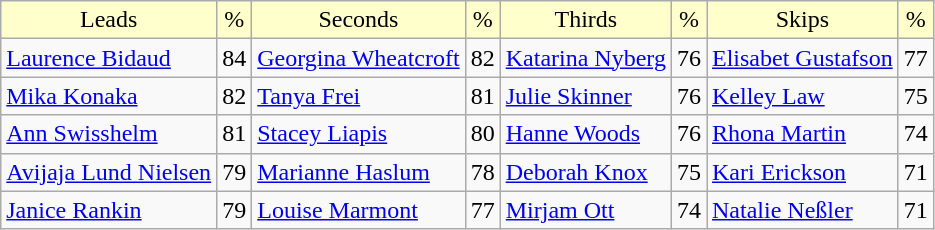<table class="wikitable">
<tr align=center bgcolor="#ffffcc">
<td>Leads</td>
<td>%</td>
<td>Seconds</td>
<td>%</td>
<td>Thirds</td>
<td>%</td>
<td>Skips</td>
<td>%</td>
</tr>
<tr>
<td> <a href='#'>Laurence Bidaud</a></td>
<td>84</td>
<td> <a href='#'>Georgina Wheatcroft</a></td>
<td>82</td>
<td> <a href='#'>Katarina Nyberg</a></td>
<td>76</td>
<td> <a href='#'>Elisabet Gustafson</a></td>
<td>77</td>
</tr>
<tr>
<td> <a href='#'>Mika Konaka</a></td>
<td>82</td>
<td> <a href='#'>Tanya Frei</a></td>
<td>81</td>
<td> <a href='#'>Julie Skinner</a></td>
<td>76</td>
<td> <a href='#'>Kelley Law</a></td>
<td>75</td>
</tr>
<tr>
<td> <a href='#'>Ann Swisshelm</a></td>
<td>81</td>
<td> <a href='#'>Stacey Liapis</a></td>
<td>80</td>
<td> <a href='#'>Hanne Woods</a></td>
<td>76</td>
<td> <a href='#'>Rhona Martin</a></td>
<td>74</td>
</tr>
<tr>
<td> <a href='#'>Avijaja Lund Nielsen</a></td>
<td>79</td>
<td> <a href='#'>Marianne Haslum</a></td>
<td>78</td>
<td> <a href='#'>Deborah Knox</a></td>
<td>75</td>
<td> <a href='#'>Kari Erickson</a></td>
<td>71</td>
</tr>
<tr>
<td> <a href='#'>Janice Rankin</a></td>
<td>79</td>
<td> <a href='#'>Louise Marmont</a></td>
<td>77</td>
<td> <a href='#'>Mirjam Ott</a></td>
<td>74</td>
<td> <a href='#'>Natalie Neßler</a></td>
<td>71</td>
</tr>
</table>
